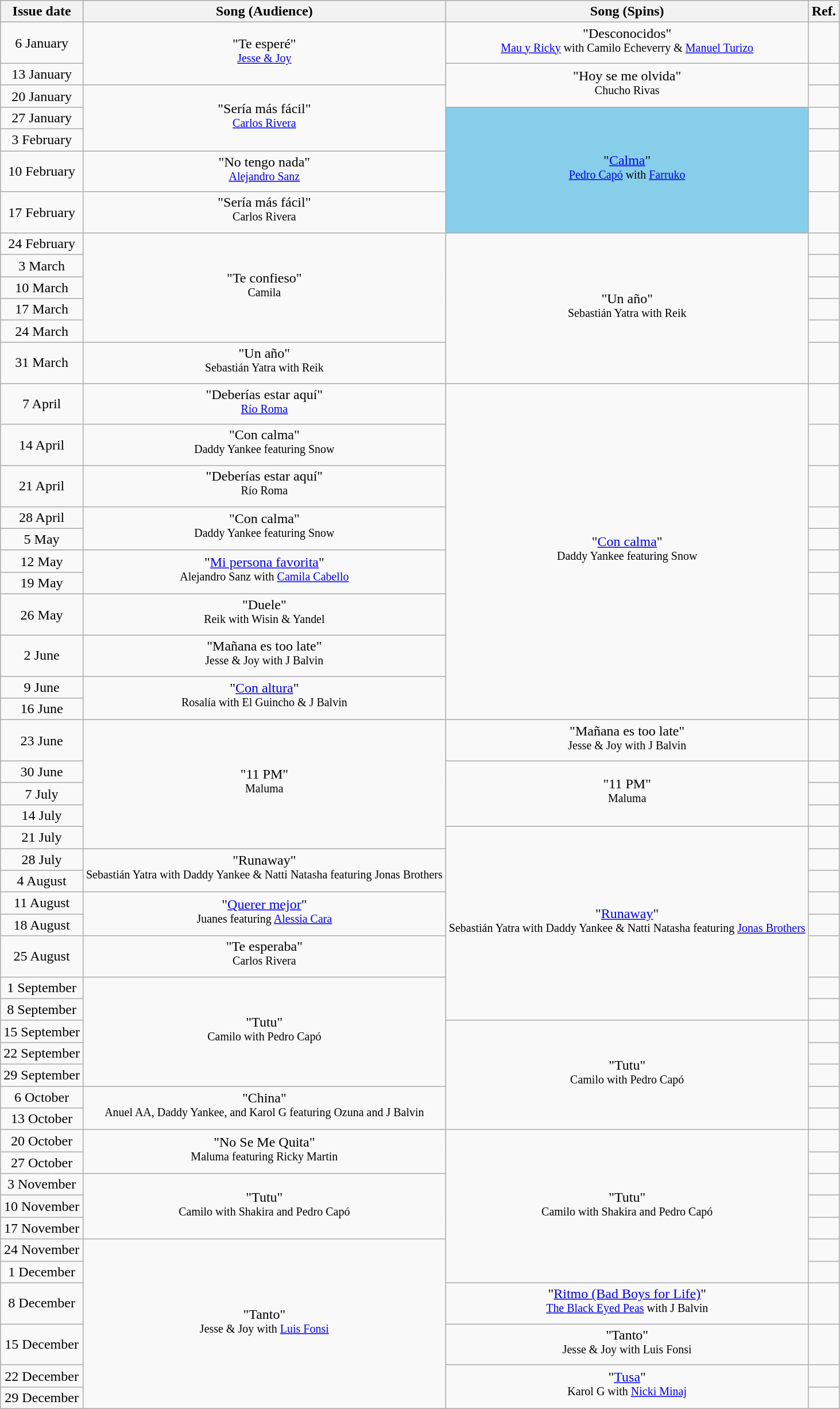<table class="wikitable" style="text-align: center;">
<tr>
<th>Issue date</th>
<th>Song (Audience)</th>
<th>Song (Spins)</th>
<th>Ref.</th>
</tr>
<tr>
<td>6 January</td>
<td rowspan="2">"Te esperé"<br><sup><a href='#'>Jesse & Joy</a></sup></td>
<td>"Desconocidos"<br><sup><a href='#'>Mau y Ricky</a> with Camilo Echeverry & <a href='#'>Manuel Turizo</a></sup></td>
<td></td>
</tr>
<tr>
<td>13 January</td>
<td rowspan="2">"Hoy se me olvida"<br><sup>Chucho Rivas</sup></td>
<td></td>
</tr>
<tr>
<td>20 January</td>
<td rowspan="3">"Sería más fácil"<br><sup><a href='#'>Carlos Rivera</a></sup></td>
<td></td>
</tr>
<tr>
<td>27 January</td>
<td style="background-color:#87CEEB" rowspan="4">"<a href='#'>Calma</a>"<br><sup><a href='#'>Pedro Capó</a> with <a href='#'>Farruko</a></sup></td>
<td></td>
</tr>
<tr>
<td>3 February</td>
<td></td>
</tr>
<tr>
<td>10 February</td>
<td>"No tengo nada"<br><sup><a href='#'>Alejandro Sanz</a></sup></td>
<td></td>
</tr>
<tr>
<td>17 February</td>
<td>"Sería más fácil"<br><sup>Carlos Rivera</sup></td>
<td></td>
</tr>
<tr>
<td>24 February</td>
<td rowspan="5">"Te confieso"<br><sup>Camila</sup></td>
<td rowspan="6">"Un año"<br><sup>Sebastián Yatra with Reik</sup></td>
<td></td>
</tr>
<tr>
<td>3 March</td>
<td></td>
</tr>
<tr>
<td>10 March</td>
<td></td>
</tr>
<tr>
<td>17 March</td>
<td></td>
</tr>
<tr>
<td>24 March</td>
<td></td>
</tr>
<tr>
<td>31 March</td>
<td>"Un año"<br><sup>Sebastián Yatra with Reik</sup></td>
<td></td>
</tr>
<tr>
<td>7 April</td>
<td>"Deberías estar aquí"<br><sup><a href='#'>Río Roma</a></sup></td>
<td rowspan="11">"<a href='#'>Con calma</a>"<br><sup>Daddy Yankee featuring Snow</sup></td>
<td></td>
</tr>
<tr>
<td>14 April</td>
<td>"Con calma"<br><sup>Daddy Yankee featuring Snow</sup></td>
<td></td>
</tr>
<tr>
<td>21 April</td>
<td>"Deberías estar aquí"<br><sup>Río Roma</sup></td>
<td></td>
</tr>
<tr>
<td>28 April</td>
<td rowspan="2">"Con calma"<br><sup>Daddy Yankee featuring Snow</sup></td>
<td></td>
</tr>
<tr>
<td>5 May</td>
<td></td>
</tr>
<tr>
<td>12 May</td>
<td rowspan="2">"<a href='#'>Mi persona favorita</a>"<br><sup>Alejandro Sanz with <a href='#'>Camila Cabello</a></sup></td>
<td></td>
</tr>
<tr>
<td>19 May</td>
<td></td>
</tr>
<tr>
<td>26 May</td>
<td>"Duele"<br><sup>Reik with Wisin & Yandel</sup></td>
<td></td>
</tr>
<tr>
<td>2 June</td>
<td>"Mañana es too late"<br><sup>Jesse & Joy with J Balvin</sup></td>
<td></td>
</tr>
<tr>
<td>9 June</td>
<td rowspan="2">"<a href='#'>Con altura</a>"<br><sup>Rosalía with El Guincho & J Balvin</sup></td>
<td></td>
</tr>
<tr>
<td>16 June</td>
<td></td>
</tr>
<tr>
<td>23 June</td>
<td rowspan="5">"11 PM"<br><sup>Maluma</sup></td>
<td>"Mañana es too late"<br><sup>Jesse & Joy with J Balvin</sup></td>
<td></td>
</tr>
<tr>
<td>30 June</td>
<td rowspan="3">"11 PM"<br><sup>Maluma</sup></td>
<td></td>
</tr>
<tr>
<td>7 July</td>
<td></td>
</tr>
<tr>
<td>14 July</td>
<td></td>
</tr>
<tr>
<td>21 July</td>
<td rowspan="8">"<a href='#'>Runaway</a>"<br><sup>Sebastián Yatra with Daddy Yankee & Natti Natasha featuring <a href='#'>Jonas Brothers</a></sup></td>
<td></td>
</tr>
<tr>
<td>28 July</td>
<td rowspan="2">"Runaway"<br><sup>Sebastián Yatra with Daddy Yankee & Natti Natasha featuring Jonas Brothers</sup></td>
<td></td>
</tr>
<tr>
<td>4 August</td>
<td></td>
</tr>
<tr>
<td>11 August</td>
<td rowspan="2">"<a href='#'>Querer mejor</a>"<br><sup>Juanes featuring <a href='#'>Alessia Cara</a></sup></td>
<td></td>
</tr>
<tr>
<td>18 August</td>
<td></td>
</tr>
<tr>
<td>25 August</td>
<td>"Te esperaba"<br><sup>Carlos Rivera</sup></td>
<td></td>
</tr>
<tr>
<td>1 September</td>
<td rowspan="5">"Tutu"<br><sup>Camilo with Pedro Capó</sup></td>
<td></td>
</tr>
<tr>
<td>8 September</td>
<td></td>
</tr>
<tr>
<td>15 September</td>
<td rowspan="5">"Tutu"<br><sup>Camilo with Pedro Capó</sup></td>
<td></td>
</tr>
<tr>
<td>22 September</td>
<td></td>
</tr>
<tr>
<td>29 September</td>
<td></td>
</tr>
<tr>
<td>6 October</td>
<td rowspan="2">"China"<br><sup>Anuel AA, Daddy Yankee, and Karol G featuring Ozuna and J Balvin</sup></td>
<td></td>
</tr>
<tr>
<td>13 October</td>
<td></td>
</tr>
<tr>
<td>20 October</td>
<td rowspan="2">"No Se Me Quita"<br><sup>Maluma featuring Ricky Martin</sup></td>
<td rowspan="7">"Tutu"<br><sup>Camilo with Shakira and Pedro Capó</sup></td>
<td></td>
</tr>
<tr>
<td>27 October</td>
<td></td>
</tr>
<tr>
<td>3 November</td>
<td rowspan="3">"Tutu"<br><sup>Camilo with Shakira and Pedro Capó</sup></td>
<td></td>
</tr>
<tr>
<td>10 November</td>
<td></td>
</tr>
<tr>
<td>17 November</td>
<td></td>
</tr>
<tr>
<td>24 November</td>
<td rowspan="6">"Tanto"<br><sup>Jesse & Joy with <a href='#'>Luis Fonsi</a></sup></td>
<td></td>
</tr>
<tr>
<td>1 December</td>
<td></td>
</tr>
<tr>
<td>8 December</td>
<td>"<a href='#'>Ritmo (Bad Boys for Life)</a>"<br><sup><a href='#'>The Black Eyed Peas</a> with J Balvin</sup></td>
<td></td>
</tr>
<tr>
<td>15 December</td>
<td>"Tanto"<br><sup>Jesse & Joy with Luis Fonsi</sup></td>
<td></td>
</tr>
<tr>
<td>22 December</td>
<td rowspan="2">"<a href='#'>Tusa</a>"<br><sup>Karol G with <a href='#'>Nicki Minaj</a></sup></td>
<td></td>
</tr>
<tr>
<td>29 December</td>
<td></td>
</tr>
</table>
